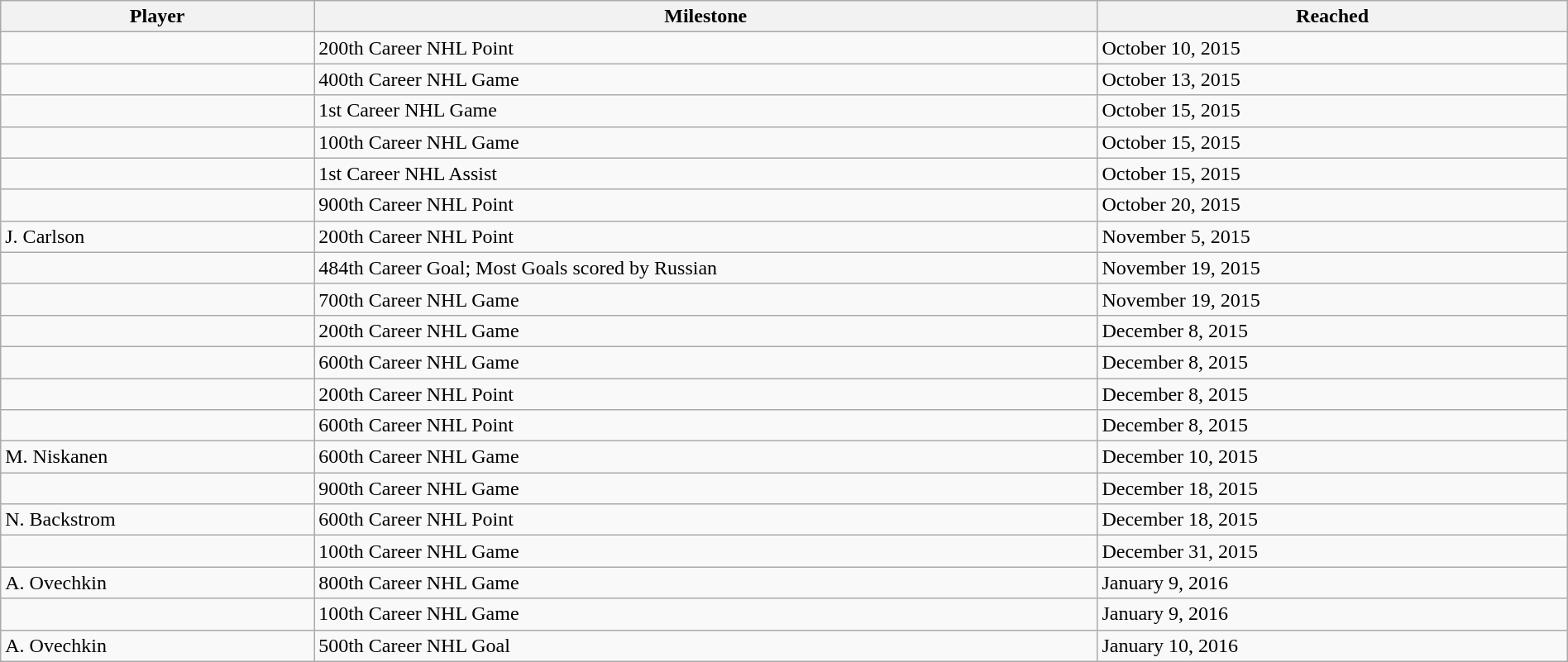<table class="wikitable sortable" style="width:100%;">
<tr align=center>
<th style="width:20%;">Player</th>
<th style="width:50%;">Milestone</th>
<th style="width:30%;" data-sort-type="date">Reached</th>
</tr>
<tr>
<td></td>
<td>200th Career NHL Point</td>
<td>October 10, 2015</td>
</tr>
<tr>
<td></td>
<td>400th Career NHL Game</td>
<td>October 13, 2015</td>
</tr>
<tr>
<td></td>
<td>1st Career NHL Game</td>
<td>October 15, 2015</td>
</tr>
<tr>
<td></td>
<td>100th Career NHL Game</td>
<td>October 15, 2015</td>
</tr>
<tr>
<td></td>
<td>1st Career NHL Assist</td>
<td>October 15, 2015</td>
</tr>
<tr>
<td></td>
<td>900th Career NHL Point</td>
<td>October 20, 2015</td>
</tr>
<tr>
<td>J. Carlson</td>
<td>200th Career NHL Point</td>
<td>November 5, 2015</td>
</tr>
<tr>
<td></td>
<td>484th Career Goal; Most Goals scored by Russian</td>
<td>November 19, 2015</td>
</tr>
<tr>
<td></td>
<td>700th Career NHL Game</td>
<td>November 19, 2015</td>
</tr>
<tr>
<td></td>
<td>200th Career NHL Game</td>
<td>December 8, 2015</td>
</tr>
<tr>
<td></td>
<td>600th Career NHL Game</td>
<td>December 8, 2015</td>
</tr>
<tr>
<td></td>
<td>200th Career NHL Point</td>
<td>December 8, 2015</td>
</tr>
<tr>
<td></td>
<td>600th Career NHL Point</td>
<td>December 8, 2015</td>
</tr>
<tr>
<td>M. Niskanen</td>
<td>600th Career NHL Game</td>
<td>December 10, 2015</td>
</tr>
<tr>
<td></td>
<td>900th Career NHL Game</td>
<td>December 18, 2015</td>
</tr>
<tr>
<td>N. Backstrom</td>
<td>600th Career NHL Point</td>
<td>December 18, 2015</td>
</tr>
<tr>
<td></td>
<td>100th Career NHL Game</td>
<td>December 31, 2015</td>
</tr>
<tr>
<td>A. Ovechkin</td>
<td>800th Career NHL Game</td>
<td>January 9, 2016</td>
</tr>
<tr>
<td></td>
<td>100th Career NHL Game</td>
<td>January 9, 2016</td>
</tr>
<tr>
<td>A. Ovechkin</td>
<td>500th Career NHL Goal</td>
<td>January 10, 2016</td>
</tr>
</table>
